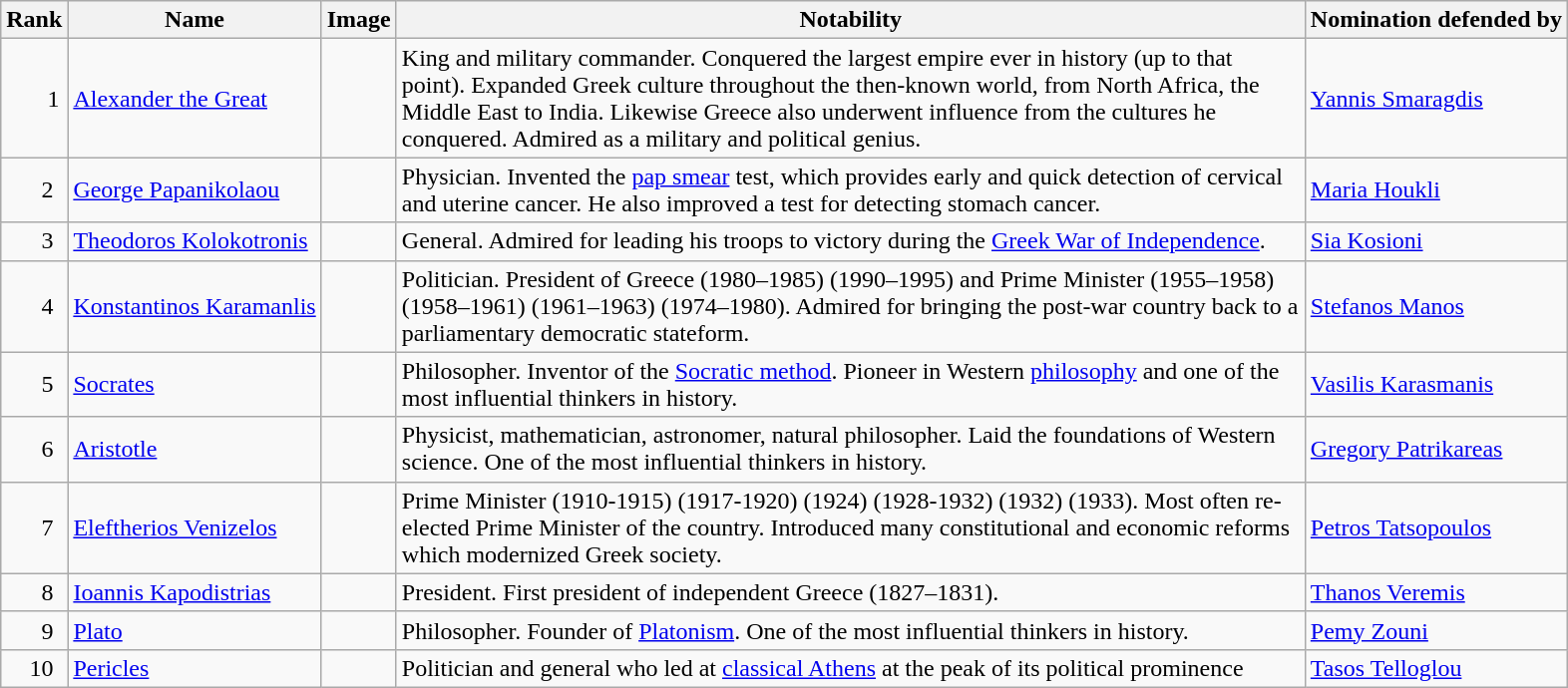<table class="wikitable sortable">
<tr>
<th>Rank</th>
<th class="unsortable">Name</th>
<th class="unsortable">Image</th>
<th class="unsortable" width="600">Notability</th>
<th class="unsortable">Nomination defended by</th>
</tr>
<tr>
<td style="padding-right:5px; text-align:right;">1</td>
<td><a href='#'>Alexander the Great</a></td>
<td></td>
<td>King and military commander. Conquered the largest empire ever in history (up to that point). Expanded Greek culture throughout the then-known world, from North Africa, the Middle East to India. Likewise Greece also underwent influence from the cultures he conquered. Admired as a military and political genius.</td>
<td><a href='#'>Yannis Smaragdis</a></td>
</tr>
<tr>
<td style="padding-right:9px; text-align:right;">2</td>
<td><a href='#'>George Papanikolaou</a></td>
<td></td>
<td>Physician. Invented the <a href='#'>pap smear</a> test, which provides early and quick detection of cervical and uterine cancer. He also improved a test for detecting stomach cancer.</td>
<td><a href='#'>Maria Houkli</a></td>
</tr>
<tr>
<td style="padding-right:9px; text-align:right;">3</td>
<td><a href='#'>Theodoros Kolokotronis</a></td>
<td></td>
<td>General. Admired for leading his troops to victory during the <a href='#'>Greek War of Independence</a>.</td>
<td><a href='#'>Sia Kosioni</a></td>
</tr>
<tr>
<td style="padding-right:9px; text-align:right;">4</td>
<td><a href='#'>Konstantinos Karamanlis</a></td>
<td></td>
<td>Politician. President of Greece (1980–1985) (1990–1995) and Prime Minister (1955–1958) (1958–1961) (1961–1963) (1974–1980). Admired for bringing the post-war country back to a parliamentary democratic stateform.</td>
<td><a href='#'>Stefanos Manos</a></td>
</tr>
<tr>
<td style="padding-right:9px; text-align:right;">5</td>
<td><a href='#'>Socrates</a></td>
<td></td>
<td>Philosopher. Inventor of the <a href='#'>Socratic method</a>. Pioneer in Western <a href='#'>philosophy</a> and one of the most influential thinkers in history.</td>
<td><a href='#'>Vasilis Karasmanis</a></td>
</tr>
<tr>
<td style="padding-right:9px; text-align:right;">6</td>
<td><a href='#'>Aristotle</a></td>
<td></td>
<td>Physicist, mathematician, astronomer, natural philosopher. Laid the foundations of Western science. One of the most influential thinkers in history.</td>
<td><a href='#'>Gregory Patrikareas</a></td>
</tr>
<tr>
<td style="padding-right:9px; text-align:right;">7</td>
<td><a href='#'>Eleftherios Venizelos</a></td>
<td></td>
<td>Prime Minister (1910-1915) (1917-1920) (1924) (1928-1932) (1932) (1933). Most often re-elected Prime Minister of the country. Introduced many constitutional and economic reforms which modernized Greek society.</td>
<td><a href='#'>Petros Tatsopoulos</a></td>
</tr>
<tr>
<td style="padding-right:9px; text-align:right;">8</td>
<td><a href='#'>Ioannis Kapodistrias</a></td>
<td></td>
<td>President. First president of independent Greece (1827–1831).</td>
<td><a href='#'>Thanos Veremis</a></td>
</tr>
<tr>
<td style="padding-right:9px; text-align:right;">9</td>
<td><a href='#'>Plato</a></td>
<td></td>
<td>Philosopher. Founder of <a href='#'>Platonism</a>. One of the most influential thinkers in history.</td>
<td><a href='#'>Pemy Zouni</a></td>
</tr>
<tr>
<td style="padding-right:9px; text-align:right;">10</td>
<td><a href='#'>Pericles</a></td>
<td></td>
<td>Politician and general who led at <a href='#'>classical Athens</a> at the peak of its political prominence</td>
<td><a href='#'>Tasos Telloglou</a></td>
</tr>
</table>
